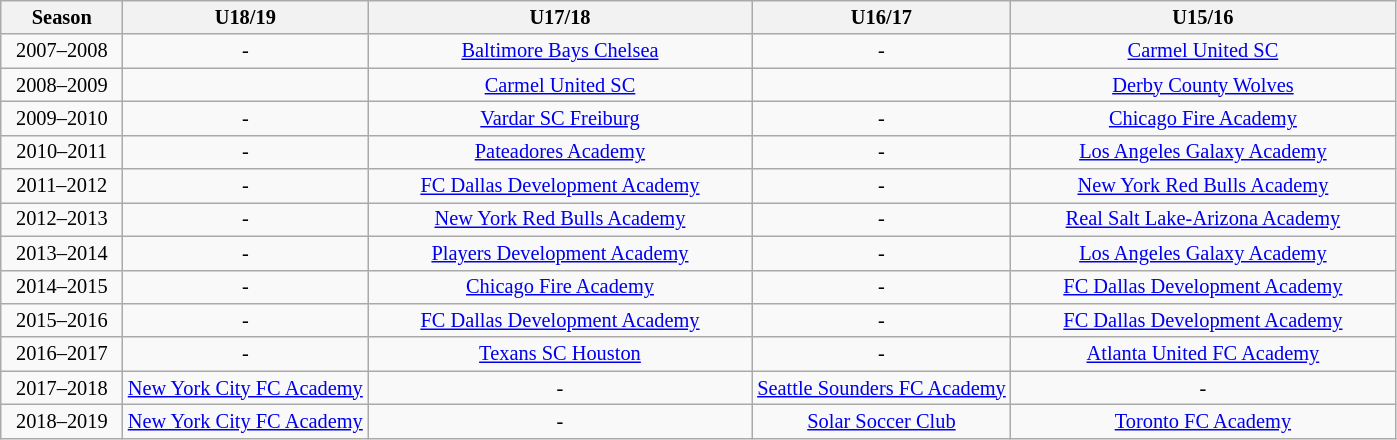<table class="wikitable sortable" style="text-align:center;font-size:85%;">
<tr>
<th style="width:75px;">Season</th>
<th>U18/19</th>
<th style="width:250px;">U17/18</th>
<th>U16/17</th>
<th style="width:250px;">U15/16</th>
</tr>
<tr>
<td>2007–2008</td>
<td>-</td>
<td><a href='#'>Baltimore Bays Chelsea</a></td>
<td>-</td>
<td><a href='#'>Carmel United SC</a></td>
</tr>
<tr>
<td>2008–2009</td>
<td></td>
<td><a href='#'>Carmel United SC</a></td>
<td></td>
<td><a href='#'>Derby County Wolves</a></td>
</tr>
<tr>
<td>2009–2010</td>
<td>-</td>
<td><a href='#'>Vardar SC Freiburg</a></td>
<td>-</td>
<td><a href='#'>Chicago Fire Academy</a></td>
</tr>
<tr>
<td>2010–2011</td>
<td>-</td>
<td><a href='#'>Pateadores Academy</a></td>
<td>-</td>
<td><a href='#'>Los Angeles Galaxy Academy</a></td>
</tr>
<tr>
<td>2011–2012</td>
<td>-</td>
<td><a href='#'>FC Dallas Development Academy</a></td>
<td>-</td>
<td><a href='#'>New York Red Bulls Academy</a></td>
</tr>
<tr>
<td>2012–2013</td>
<td>-</td>
<td><a href='#'>New York Red Bulls Academy</a></td>
<td>-</td>
<td><a href='#'>Real Salt Lake-Arizona Academy</a></td>
</tr>
<tr>
<td>2013–2014</td>
<td>-</td>
<td><a href='#'>Players Development Academy</a></td>
<td>-</td>
<td><a href='#'>Los Angeles Galaxy Academy</a></td>
</tr>
<tr>
<td>2014–2015</td>
<td>-</td>
<td><a href='#'>Chicago Fire Academy</a></td>
<td>-</td>
<td><a href='#'>FC Dallas Development Academy</a></td>
</tr>
<tr>
<td>2015–2016</td>
<td>-</td>
<td><a href='#'>FC Dallas Development Academy</a></td>
<td>-</td>
<td><a href='#'>FC Dallas Development Academy</a></td>
</tr>
<tr>
<td>2016–2017</td>
<td>-</td>
<td><a href='#'>Texans SC Houston</a></td>
<td>-</td>
<td><a href='#'>Atlanta United FC Academy</a></td>
</tr>
<tr>
<td>2017–2018</td>
<td><a href='#'>New York City FC Academy</a></td>
<td>-</td>
<td><a href='#'>Seattle Sounders FC Academy</a></td>
<td>-</td>
</tr>
<tr>
<td>2018–2019</td>
<td><a href='#'>New York City FC Academy</a></td>
<td>-</td>
<td><a href='#'>Solar Soccer Club</a></td>
<td><a href='#'>Toronto FC Academy</a></td>
</tr>
</table>
